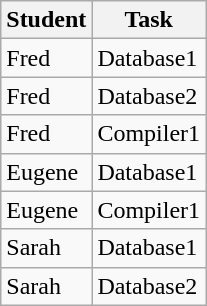<table class="wikitable">
<tr>
<th>Student</th>
<th>Task</th>
</tr>
<tr>
<td>Fred</td>
<td>Database1</td>
</tr>
<tr>
<td>Fred</td>
<td>Database2</td>
</tr>
<tr>
<td>Fred</td>
<td>Compiler1</td>
</tr>
<tr>
<td>Eugene</td>
<td>Database1</td>
</tr>
<tr>
<td>Eugene</td>
<td>Compiler1</td>
</tr>
<tr>
<td>Sarah</td>
<td>Database1</td>
</tr>
<tr>
<td>Sarah</td>
<td>Database2</td>
</tr>
</table>
